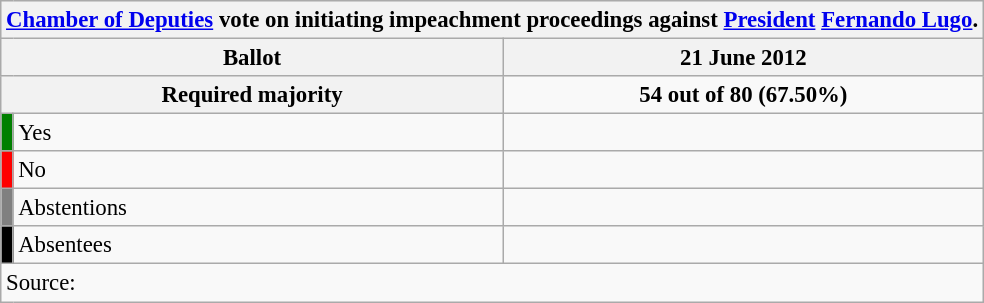<table class="wikitable" style="text-align:center; font-size:95%;">
<tr style="background:#e9e9e9;">
<th colspan="3"><a href='#'>Chamber of Deputies</a> vote on initiating impeachment proceedings against <a href='#'>President</a> <a href='#'>Fernando Lugo</a>.</th>
</tr>
<tr>
<th colspan="2" style="width:150px;">Ballot</th>
<th>21 June 2012</th>
</tr>
<tr>
<th colspan="2">Required majority</th>
<td><strong>54 out of 80 (67.50%)</strong></td>
</tr>
<tr>
<th style="width:1px; background:green;"></th>
<td style="text-align:left;">Yes</td>
<td></td>
</tr>
<tr>
<th style="background:red;"></th>
<td style="text-align:left;">No</td>
<td></td>
</tr>
<tr>
<th style="background:gray;"></th>
<td style="text-align:left;">Abstentions</td>
<td></td>
</tr>
<tr>
<th style="background:black;"></th>
<td style="text-align:left;">Absentees</td>
<td></td>
</tr>
<tr>
<td style="text-align:left;" colspan="3">Source:</td>
</tr>
</table>
